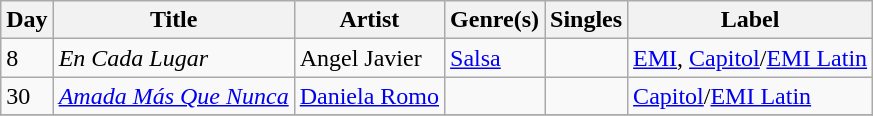<table class="wikitable sortable" style="text-align: left;">
<tr>
<th>Day</th>
<th>Title</th>
<th>Artist</th>
<th>Genre(s)</th>
<th>Singles</th>
<th>Label</th>
</tr>
<tr>
<td>8</td>
<td><em>En Cada Lugar</em></td>
<td>Angel Javier</td>
<td><a href='#'>Salsa</a></td>
<td></td>
<td><a href='#'>EMI</a>, <a href='#'>Capitol</a>/<a href='#'>EMI Latin</a></td>
</tr>
<tr>
<td>30</td>
<td><em><a href='#'>Amada Más Que Nunca</a></em></td>
<td><a href='#'>Daniela Romo</a></td>
<td></td>
<td></td>
<td><a href='#'>Capitol</a>/<a href='#'>EMI Latin</a></td>
</tr>
<tr>
</tr>
</table>
